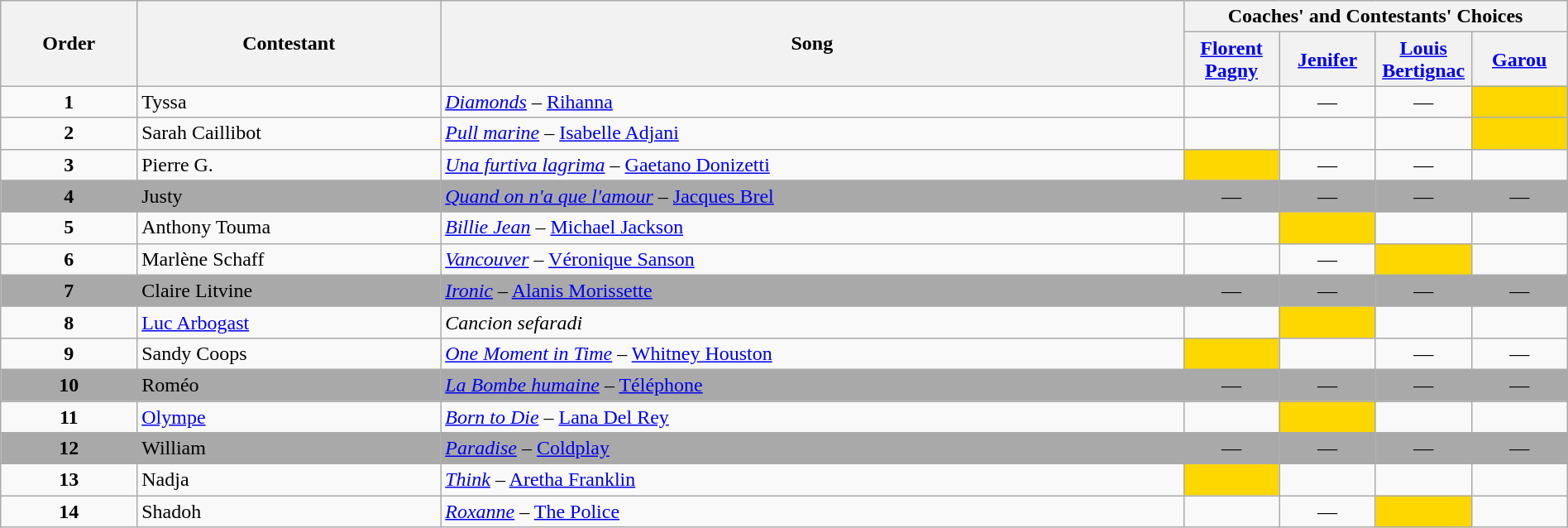<table class="wikitable" style="width:100%;">
<tr>
<th rowspan=2>Order</th>
<th rowspan=2>Contestant</th>
<th rowspan=2>Song</th>
<th colspan=4>Coaches' and Contestants' Choices</th>
</tr>
<tr>
<th width="70"><a href='#'>Florent Pagny</a></th>
<th width="70"><a href='#'>Jenifer</a></th>
<th width="70"><a href='#'>Louis Bertignac</a></th>
<th width="70"><a href='#'>Garou</a></th>
</tr>
<tr>
<td align="center"><strong>1</strong></td>
<td>Tyssa</td>
<td><em><a href='#'>Diamonds</a></em> – <a href='#'>Rihanna</a></td>
<td style="text-align:center;"></td>
<td align="center">—</td>
<td align="center">—</td>
<td style="background:gold;text-align:center;"></td>
</tr>
<tr>
<td align="center"><strong>2</strong></td>
<td>Sarah Caillibot</td>
<td><em><a href='#'>Pull marine</a></em> – <a href='#'>Isabelle Adjani</a></td>
<td style="text-align:center;"></td>
<td style="text-align:center;"></td>
<td style="text-align:center;"></td>
<td style="background:gold;text-align:center;"></td>
</tr>
<tr>
<td align="center"><strong>3</strong></td>
<td>Pierre G.</td>
<td><em><a href='#'>Una furtiva lagrima</a></em> – <a href='#'>Gaetano Donizetti</a></td>
<td style="background:gold;text-align:center;"></td>
<td align="center">—</td>
<td align="center">—</td>
<td style="text-align:center;"></td>
</tr>
<tr>
<td style="background:darkgrey;text-align:center;"><strong>4</strong></td>
<td style="background:darkgrey;text-align:left;">Justy</td>
<td style="background:darkgrey;text-align:left;"><em><a href='#'>Quand on n'a que l'amour</a></em> – <a href='#'>Jacques Brel</a></td>
<td style="background:darkgrey;text-align:center;">—</td>
<td style="background:darkgrey;text-align:center;">—</td>
<td style="background:darkgrey;text-align:center;">—</td>
<td style="background:darkgrey;text-align:center;">—</td>
</tr>
<tr>
<td align="center"><strong>5</strong></td>
<td>Anthony Touma</td>
<td><em><a href='#'>Billie Jean</a></em> – <a href='#'>Michael Jackson</a></td>
<td style="text-align:center;"></td>
<td style="background:gold;text-align:center;"></td>
<td style="text-align:center;"></td>
<td style="text-align:center;"></td>
</tr>
<tr>
<td align="center"><strong>6</strong></td>
<td>Marlène Schaff</td>
<td><em><a href='#'>Vancouver</a></em> – <a href='#'>Véronique Sanson</a></td>
<td style="text-align:center;"></td>
<td align="center">—</td>
<td style="background:gold;text-align:center;"></td>
<td style="text-align:center;"></td>
</tr>
<tr>
<td style="background:darkgrey;text-align:center;"><strong>7</strong></td>
<td style="background:darkgrey;text-align:left;">Claire Litvine</td>
<td style="background:darkgrey;text-align:left;"><em><a href='#'>Ironic</a></em> – <a href='#'>Alanis Morissette</a></td>
<td style="background:darkgrey;text-align:center;">—</td>
<td style="background:darkgrey;text-align:center;">—</td>
<td style="background:darkgrey;text-align:center;">—</td>
<td style="background:darkgrey;text-align:center;">—</td>
</tr>
<tr>
<td align="center"><strong>8</strong></td>
<td><a href='#'>Luc Arbogast</a></td>
<td><em>Cancion sefaradi</em></td>
<td style="text-align:center;"></td>
<td style="background:gold;text-align:center;"></td>
<td style="text-align:center;"></td>
<td style="text-align:center;"></td>
</tr>
<tr>
<td align="center"><strong>9</strong></td>
<td>Sandy Coops</td>
<td><em><a href='#'>One Moment in Time</a></em> – <a href='#'>Whitney Houston</a></td>
<td style="background:gold;text-align:center;"></td>
<td style="text-align:center;"></td>
<td align="center">—</td>
<td align="center">—</td>
</tr>
<tr>
<td style="background:darkgrey;text-align:center;"><strong>10</strong></td>
<td style="background:darkgrey;text-align:left;">Roméo</td>
<td style="background:darkgrey;text-align:left;"><em><a href='#'>La Bombe humaine</a></em> – <a href='#'>Téléphone</a></td>
<td style="background:darkgrey;text-align:center;">—</td>
<td style="background:darkgrey;text-align:center;">—</td>
<td style="background:darkgrey;text-align:center;">—</td>
<td style="background:darkgrey;text-align:center;">—</td>
</tr>
<tr>
<td align="center"><strong>11</strong></td>
<td><a href='#'>Olympe</a></td>
<td><em><a href='#'>Born to Die</a></em> – <a href='#'>Lana Del Rey</a></td>
<td style="text-align:center;"></td>
<td style="background:gold;text-align:center;"></td>
<td style="text-align:center;"></td>
<td style="text-align:center;"></td>
</tr>
<tr>
<td style="background:darkgrey;text-align:center;"><strong>12</strong></td>
<td style="background:darkgrey;text-align:left;">William</td>
<td style="background:darkgrey;text-align:left;"><em><a href='#'>Paradise</a></em> – <a href='#'>Coldplay</a></td>
<td style="background:darkgrey;text-align:center;">—</td>
<td style="background:darkgrey;text-align:center;">—</td>
<td style="background:darkgrey;text-align:center;">—</td>
<td style="background:darkgrey;text-align:center;">—</td>
</tr>
<tr>
<td align="center"><strong>13</strong></td>
<td>Nadja</td>
<td><em><a href='#'>Think</a></em> – <a href='#'>Aretha Franklin</a></td>
<td style="background:gold;text-align:center;"></td>
<td style="text-align:center;"></td>
<td style="text-align:center;"></td>
<td style="text-align:center;"></td>
</tr>
<tr>
<td align="center"><strong>14</strong></td>
<td>Shadoh</td>
<td><em><a href='#'>Roxanne</a></em> – <a href='#'>The Police</a></td>
<td style="text-align:center;"></td>
<td align="center">—</td>
<td style="background:gold;text-align:center;"></td>
<td style="text-align:center;"></td>
</tr>
</table>
